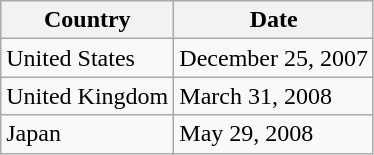<table class="wikitable">
<tr>
<th>Country</th>
<th>Date</th>
</tr>
<tr>
<td>United States</td>
<td>December 25, 2007</td>
</tr>
<tr>
<td>United Kingdom</td>
<td>March 31, 2008</td>
</tr>
<tr>
<td>Japan</td>
<td>May 29, 2008</td>
</tr>
</table>
